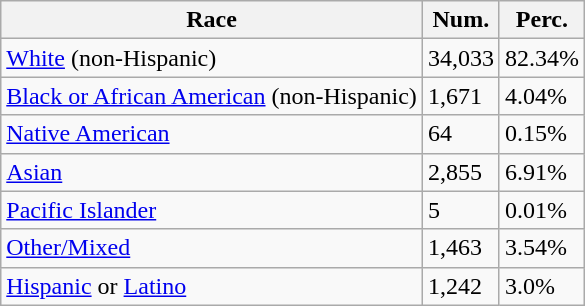<table class="wikitable">
<tr>
<th>Race</th>
<th>Num.</th>
<th>Perc.</th>
</tr>
<tr>
<td><a href='#'>White</a> (non-Hispanic)</td>
<td>34,033</td>
<td>82.34%</td>
</tr>
<tr>
<td><a href='#'>Black or African American</a> (non-Hispanic)</td>
<td>1,671</td>
<td>4.04%</td>
</tr>
<tr>
<td><a href='#'>Native American</a></td>
<td>64</td>
<td>0.15%</td>
</tr>
<tr>
<td><a href='#'>Asian</a></td>
<td>2,855</td>
<td>6.91%</td>
</tr>
<tr>
<td><a href='#'>Pacific Islander</a></td>
<td>5</td>
<td>0.01%</td>
</tr>
<tr>
<td><a href='#'>Other/Mixed</a></td>
<td>1,463</td>
<td>3.54%</td>
</tr>
<tr>
<td><a href='#'>Hispanic</a> or <a href='#'>Latino</a></td>
<td>1,242</td>
<td>3.0%</td>
</tr>
</table>
